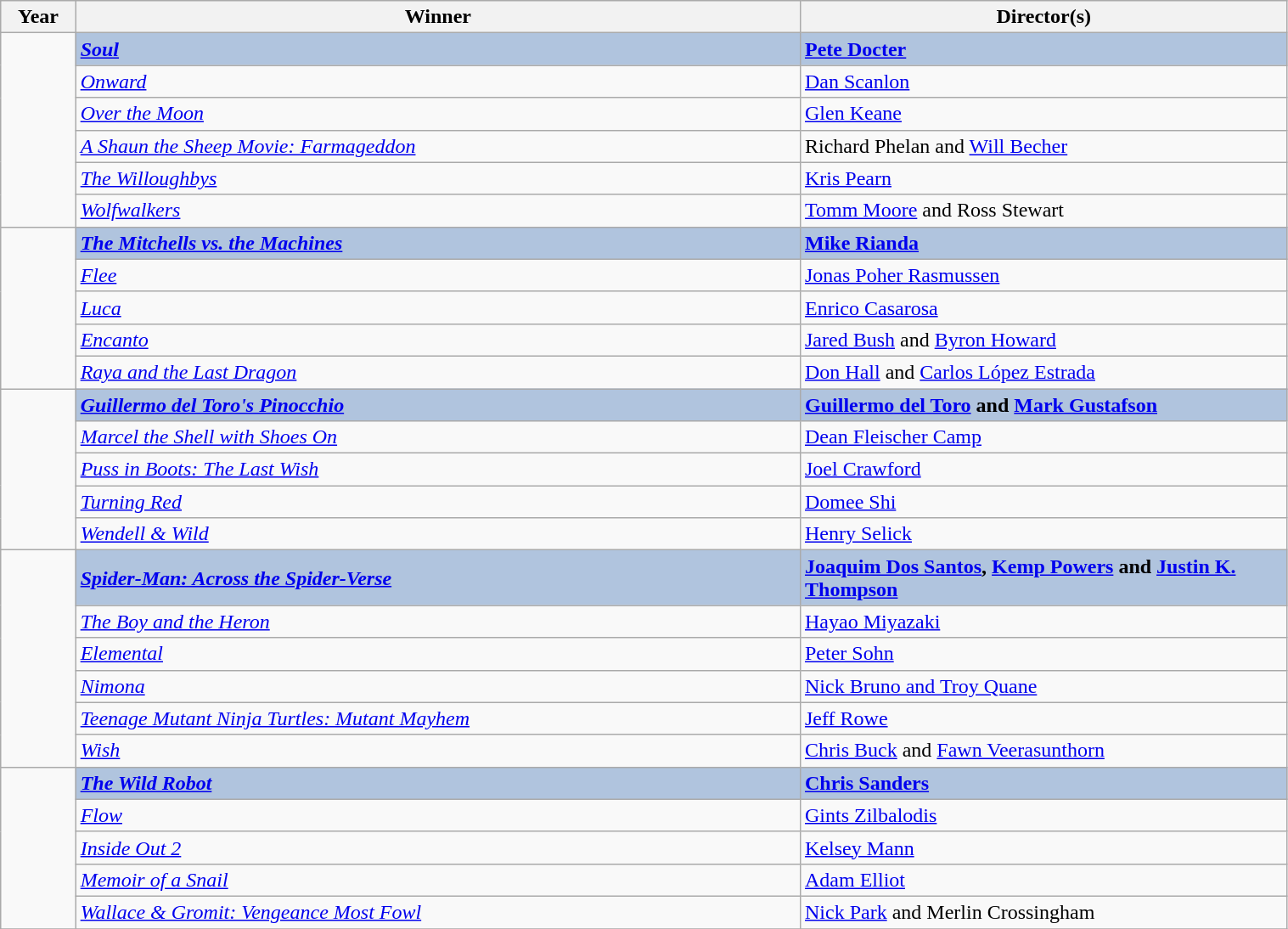<table class="wikitable" width="80%" cellpadding="5">
<tr>
<th width="40"><strong>Year</strong></th>
<th width="450"><strong>Winner</strong></th>
<th width="300"><strong>Director(s)</strong></th>
</tr>
<tr>
<td rowspan="6"></td>
<td style="background:#B0C4DE;"><strong><em><a href='#'>Soul</a></em></strong></td>
<td style="background:#B0C4DE;"><strong><a href='#'>Pete Docter</a></strong></td>
</tr>
<tr>
<td><em><a href='#'>Onward</a></em></td>
<td><a href='#'>Dan Scanlon</a></td>
</tr>
<tr>
<td><em><a href='#'>Over the Moon</a></em></td>
<td><a href='#'>Glen Keane</a></td>
</tr>
<tr>
<td><em><a href='#'>A Shaun the Sheep Movie: Farmageddon</a></em></td>
<td>Richard Phelan and <a href='#'>Will Becher</a></td>
</tr>
<tr>
<td><em><a href='#'>The Willoughbys</a></em></td>
<td><a href='#'>Kris Pearn</a></td>
</tr>
<tr>
<td><em><a href='#'>Wolfwalkers</a></em></td>
<td><a href='#'>Tomm Moore</a> and Ross Stewart</td>
</tr>
<tr>
<td rowspan="5"></td>
<td style="background:#B0C4DE;"><strong><em><a href='#'>The Mitchells vs. the Machines</a></em></strong></td>
<td style="background:#B0C4DE;"><strong><a href='#'>Mike Rianda</a></strong></td>
</tr>
<tr>
<td><em><a href='#'>Flee</a></em></td>
<td><a href='#'>Jonas Poher Rasmussen</a></td>
</tr>
<tr>
<td><em><a href='#'>Luca</a></em></td>
<td><a href='#'>Enrico Casarosa</a></td>
</tr>
<tr>
<td><em><a href='#'>Encanto</a></em></td>
<td><a href='#'>Jared Bush</a> and <a href='#'>Byron Howard</a></td>
</tr>
<tr>
<td><em><a href='#'>Raya and the Last Dragon</a></em></td>
<td><a href='#'>Don Hall</a> and <a href='#'>Carlos López Estrada</a></td>
</tr>
<tr>
<td rowspan="5"></td>
<td style="background:#B0C4DE;"><strong><em><a href='#'>Guillermo del Toro's Pinocchio</a></em></strong></td>
<td style="background:#B0C4DE;"><strong><a href='#'>Guillermo del Toro</a> and <a href='#'>Mark Gustafson</a></strong></td>
</tr>
<tr>
<td><em><a href='#'>Marcel the Shell with Shoes On</a></em></td>
<td><a href='#'>Dean Fleischer Camp</a></td>
</tr>
<tr>
<td><em><a href='#'>Puss in Boots: The Last Wish</a></em></td>
<td><a href='#'>Joel Crawford</a></td>
</tr>
<tr>
<td><em><a href='#'>Turning Red</a></em></td>
<td><a href='#'>Domee Shi</a></td>
</tr>
<tr>
<td><em><a href='#'>Wendell & Wild</a></em></td>
<td><a href='#'>Henry Selick</a></td>
</tr>
<tr>
<td rowspan="6"></td>
<td style="background:#B0C4DE;"><strong><em><a href='#'>Spider-Man: Across the Spider-Verse</a></em></strong></td>
<td style="background:#B0C4DE;"><strong><a href='#'>Joaquim Dos Santos</a>, <a href='#'>Kemp Powers</a> and <a href='#'>Justin K. Thompson</a></strong></td>
</tr>
<tr>
<td><em><a href='#'>The Boy and the Heron</a></em></td>
<td><a href='#'>Hayao Miyazaki</a></td>
</tr>
<tr>
<td><em><a href='#'>Elemental</a></em></td>
<td><a href='#'>Peter Sohn</a></td>
</tr>
<tr>
<td><em><a href='#'>Nimona</a></em></td>
<td><a href='#'>Nick Bruno and Troy Quane</a></td>
</tr>
<tr>
<td><em><a href='#'>Teenage Mutant Ninja Turtles: Mutant Mayhem</a></em></td>
<td><a href='#'>Jeff Rowe</a></td>
</tr>
<tr>
<td><a href='#'><em>Wish</em></a></td>
<td><a href='#'>Chris Buck</a> and <a href='#'>Fawn Veerasunthorn</a></td>
</tr>
<tr>
<td rowspan="5"></td>
<td style="background:#B0C4DE;"><strong><em><a href='#'>The Wild Robot</a></em></strong></td>
<td style="background:#B0C4DE;"><strong><a href='#'>Chris Sanders</a></strong></td>
</tr>
<tr>
<td><em><a href='#'>Flow</a></em></td>
<td><a href='#'>Gints Zilbalodis</a></td>
</tr>
<tr>
<td><em><a href='#'>Inside Out 2</a></em></td>
<td><a href='#'>Kelsey Mann</a></td>
</tr>
<tr>
<td><em><a href='#'>Memoir of a Snail</a></em></td>
<td><a href='#'>Adam Elliot</a></td>
</tr>
<tr>
<td><em><a href='#'>Wallace & Gromit: Vengeance Most Fowl</a></em></td>
<td><a href='#'>Nick Park</a> and Merlin Crossingham</td>
</tr>
<tr>
</tr>
</table>
